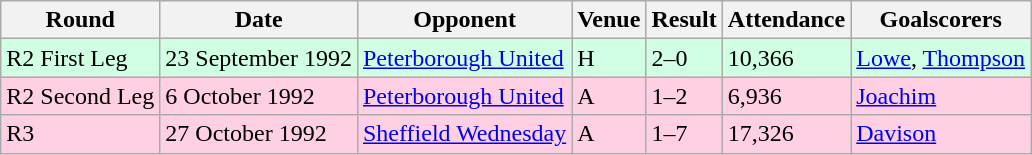<table class="wikitable">
<tr>
<th>Round</th>
<th>Date</th>
<th>Opponent</th>
<th>Venue</th>
<th>Result</th>
<th>Attendance</th>
<th>Goalscorers</th>
</tr>
<tr style="background-color: #d0ffe3;">
<td>R2 First Leg</td>
<td>23 September 1992</td>
<td><a href='#'>Peterborough United</a></td>
<td>H</td>
<td>2–0</td>
<td>10,366</td>
<td><a href='#'>Lowe</a>, <a href='#'>Thompson</a></td>
</tr>
<tr style="background-color: #ffd0e3;">
<td>R2 Second Leg</td>
<td>6 October 1992</td>
<td><a href='#'>Peterborough United</a></td>
<td>A</td>
<td>1–2</td>
<td>6,936</td>
<td><a href='#'>Joachim</a></td>
</tr>
<tr style="background-color: #ffd0e3;">
<td>R3</td>
<td>27 October 1992</td>
<td><a href='#'>Sheffield Wednesday</a></td>
<td>A</td>
<td>1–7</td>
<td>17,326</td>
<td><a href='#'>Davison</a></td>
</tr>
</table>
